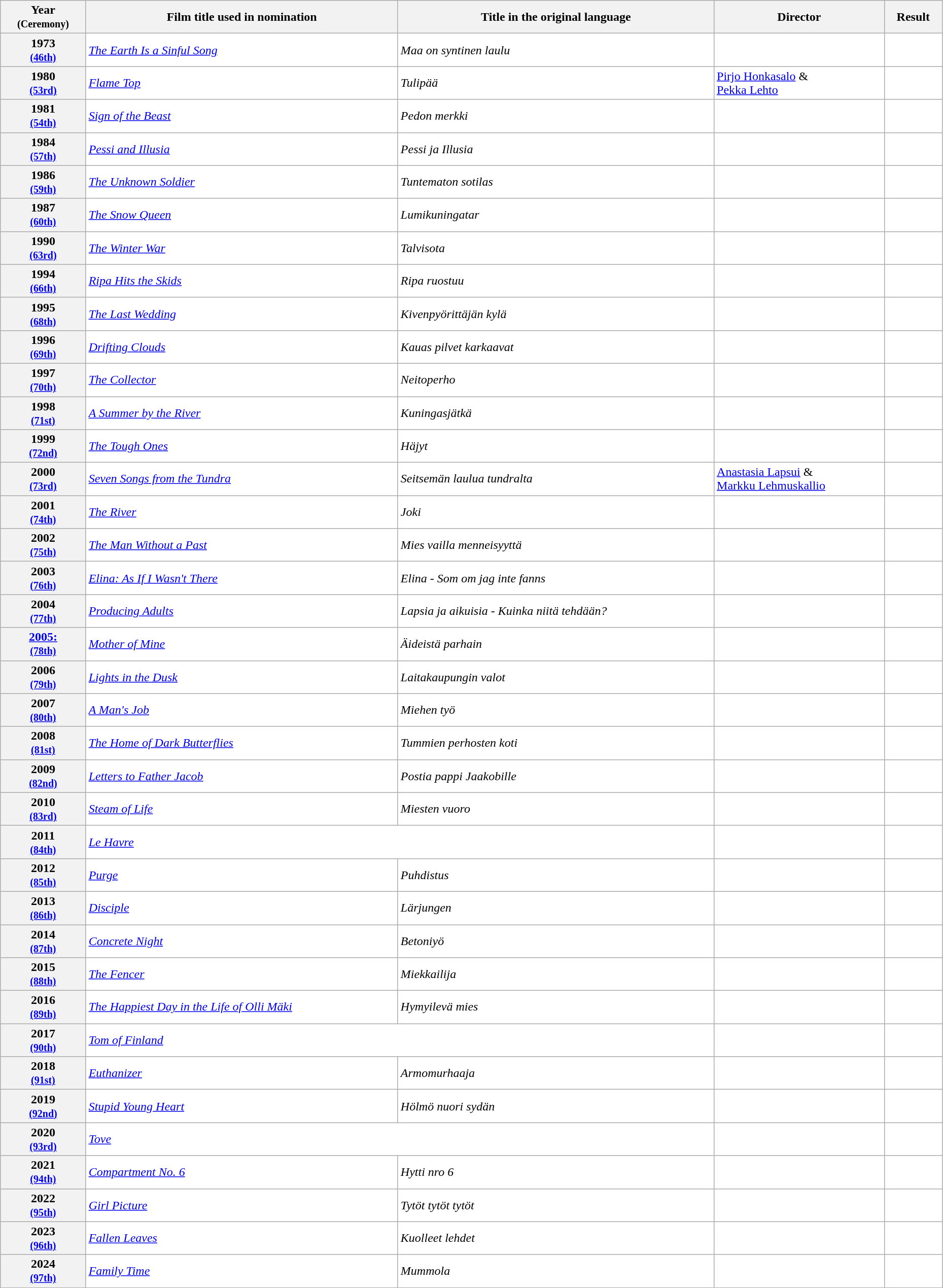<table class="wikitable sortable" width="98%" style="background:#ffffff;">
<tr>
<th>Year<br><small>(Ceremony)</small></th>
<th>Film title used in nomination</th>
<th>Title in the original language</th>
<th>Director</th>
<th>Result</th>
</tr>
<tr>
<th align="center">1973<br><small><a href='#'>(46th)</a></small></th>
<td><em><a href='#'>The Earth Is a Sinful Song</a></em></td>
<td><em>Maa on syntinen laulu</em></td>
<td></td>
<td></td>
</tr>
<tr>
<th align="center">1980<br><small><a href='#'>(53rd)</a></small></th>
<td><em><a href='#'>Flame Top</a></em></td>
<td><em>Tulipää</em></td>
<td><a href='#'>Pirjo Honkasalo</a> & <br><a href='#'>Pekka Lehto</a></td>
<td></td>
</tr>
<tr>
<th align="center">1981<br><small><a href='#'>(54th)</a></small></th>
<td><em><a href='#'>Sign of the Beast</a></em></td>
<td><em>Pedon merkki</em></td>
<td></td>
<td></td>
</tr>
<tr>
<th align="center">1984<br><small><a href='#'>(57th)</a></small></th>
<td><em><a href='#'>Pessi and Illusia</a></em></td>
<td><em>Pessi ja Illusia</em></td>
<td></td>
<td></td>
</tr>
<tr>
<th align="center">1986<br><small><a href='#'>(59th)</a></small></th>
<td><em><a href='#'>The Unknown Soldier</a></em></td>
<td><em>Tuntematon sotilas</em></td>
<td></td>
<td></td>
</tr>
<tr>
<th align="center">1987<br><small><a href='#'>(60th)</a></small></th>
<td><em><a href='#'>The Snow Queen</a></em></td>
<td><em>Lumikuningatar </em></td>
<td></td>
<td></td>
</tr>
<tr>
<th align="center">1990<br><small><a href='#'>(63rd)</a></small></th>
<td><em><a href='#'>The Winter War</a></em></td>
<td><em>Talvisota</em></td>
<td></td>
<td></td>
</tr>
<tr>
<th align="center">1994<br><small><a href='#'>(66th)</a></small></th>
<td><em><a href='#'>Ripa Hits the Skids</a></em></td>
<td><em>Ripa ruostuu</em></td>
<td></td>
<td></td>
</tr>
<tr>
<th align="center">1995<br><small><a href='#'>(68th)</a></small></th>
<td><em><a href='#'>The Last Wedding</a></em></td>
<td><em>Kivenpyörittäjän kylä</em></td>
<td></td>
<td></td>
</tr>
<tr>
<th align="center">1996<br><small><a href='#'>(69th)</a></small></th>
<td><em><a href='#'>Drifting Clouds</a></em></td>
<td><em>Kauas pilvet karkaavat</em></td>
<td></td>
<td></td>
</tr>
<tr>
<th align="center">1997<br><small><a href='#'>(70th)</a></small></th>
<td><em><a href='#'>The Collector</a></em></td>
<td><em>Neitoperho</em></td>
<td></td>
<td></td>
</tr>
<tr>
<th align="center">1998<br><small><a href='#'>(71st)</a></small></th>
<td><em><a href='#'>A Summer by the River</a></em></td>
<td><em>Kuningasjätkä</em></td>
<td></td>
<td></td>
</tr>
<tr>
<th align="center">1999<br><small><a href='#'>(72nd)</a></small></th>
<td><em><a href='#'>The Tough Ones</a></em></td>
<td><em>Häjyt</em></td>
<td></td>
<td></td>
</tr>
<tr>
<th align="center">2000<br><small><a href='#'>(73rd)</a></small></th>
<td><em><a href='#'>Seven Songs from the Tundra</a></em></td>
<td><em>Seitsemän laulua tundralta</em></td>
<td><a href='#'>Anastasia Lapsui</a> & <br><a href='#'>Markku Lehmuskallio</a></td>
<td></td>
</tr>
<tr>
<th align="center">2001<br><small><a href='#'>(74th)</a></small></th>
<td><em><a href='#'>The River</a></em></td>
<td><em>Joki</em></td>
<td></td>
<td></td>
</tr>
<tr>
<th align="center">2002<br><small><a href='#'>(75th)</a></small></th>
<td><em><a href='#'>The Man Without a Past</a></em></td>
<td><em>Mies vailla menneisyyttä</em></td>
<td></td>
<td></td>
</tr>
<tr>
<th align="center">2003<br><small><a href='#'>(76th)</a></small></th>
<td><em><a href='#'>Elina: As If I Wasn't There</a></em></td>
<td><em>Elina - Som om jag inte fanns</em></td>
<td></td>
<td></td>
</tr>
<tr>
<th align="center">2004<br><small><a href='#'>(77th)</a></small></th>
<td><em><a href='#'>Producing Adults</a></em></td>
<td><em>Lapsia ja aikuisia - Kuinka niitä tehdään?</em></td>
<td></td>
<td></td>
</tr>
<tr>
<th align="center"><a href='#'>2005:</a><br><small><a href='#'>(78th)</a></small></th>
<td><em><a href='#'>Mother of Mine</a></em></td>
<td><em>Äideistä parhain</em></td>
<td></td>
<td></td>
</tr>
<tr>
<th align="center">2006<br><small><a href='#'>(79th)</a></small></th>
<td><em><a href='#'>Lights in the Dusk</a></em></td>
<td><em>Laitakaupungin valot</em></td>
<td></td>
<td></td>
</tr>
<tr>
<th align="center">2007<br><small><a href='#'>(80th)</a></small></th>
<td><em><a href='#'>A Man's Job</a></em></td>
<td><em>Miehen työ</em></td>
<td></td>
<td></td>
</tr>
<tr>
<th align="center">2008<br><small><a href='#'>(81st)</a></small></th>
<td><em><a href='#'>The Home of Dark Butterflies</a></em></td>
<td><em>Tummien perhosten koti</em></td>
<td></td>
<td></td>
</tr>
<tr>
<th align="center">2009<br><small><a href='#'>(82nd)</a></small></th>
<td><em><a href='#'>Letters to Father Jacob</a></em></td>
<td><em>Postia pappi Jaakobille</em></td>
<td></td>
<td></td>
</tr>
<tr>
<th align="center">2010<br><small><a href='#'>(83rd)</a></small></th>
<td><em><a href='#'>Steam of Life</a></em></td>
<td><em>Miesten vuoro</em></td>
<td></td>
<td></td>
</tr>
<tr>
<th align="center">2011<br><small><a href='#'>(84th)</a></small></th>
<td colspan="2"><em><a href='#'>Le Havre</a></em></td>
<td></td>
<td></td>
</tr>
<tr>
<th align="center">2012<br><small><a href='#'>(85th)</a></small></th>
<td><em><a href='#'>Purge</a></em></td>
<td><em>Puhdistus</em></td>
<td></td>
<td></td>
</tr>
<tr>
<th align="center">2013<br><small><a href='#'>(86th)</a></small></th>
<td><em><a href='#'>Disciple</a></em></td>
<td><em>Lärjungen</em></td>
<td></td>
<td></td>
</tr>
<tr>
<th align="center">2014<br><small><a href='#'>(87th)</a></small></th>
<td><em><a href='#'>Concrete Night</a></em></td>
<td><em>Betoniyö</em></td>
<td></td>
<td></td>
</tr>
<tr>
<th align="center">2015<br><small><a href='#'>(88th)</a></small></th>
<td><em><a href='#'>The Fencer</a></em></td>
<td><em>Miekkailija</em></td>
<td></td>
<td></td>
</tr>
<tr>
<th align="center">2016<br><small><a href='#'>(89th)</a></small></th>
<td><em><a href='#'>The Happiest Day in the Life of Olli Mäki</a></em></td>
<td><em>Hymyilevä mies</em></td>
<td></td>
<td></td>
</tr>
<tr>
<th align="center">2017<br><small><a href='#'>(90th)</a></small></th>
<td colspan="2"><em><a href='#'>Tom of Finland</a></em></td>
<td></td>
<td></td>
</tr>
<tr>
<th align="center">2018<br><small><a href='#'>(91st)</a></small></th>
<td><em><a href='#'>Euthanizer</a></em></td>
<td><em>Armomurhaaja</em></td>
<td></td>
<td></td>
</tr>
<tr>
<th align="center">2019<br><small><a href='#'>(92nd)</a></small></th>
<td><em><a href='#'>Stupid Young Heart</a></em></td>
<td><em>Hölmö nuori sydän</em></td>
<td></td>
<td></td>
</tr>
<tr>
<th align="center">2020<br><small><a href='#'>(93rd)</a></small></th>
<td colspan="2"><em><a href='#'>Tove</a></em></td>
<td></td>
<td></td>
</tr>
<tr>
<th align="center">2021<br><small><a href='#'>(94th)</a></small></th>
<td><em><a href='#'>Compartment No. 6</a></em></td>
<td><em>Hytti nro 6</em></td>
<td></td>
<td></td>
</tr>
<tr>
<th align="center">2022<br><small><a href='#'>(95th)</a></small></th>
<td><em><a href='#'>Girl Picture</a></em></td>
<td><em>Tytöt tytöt tytöt</em></td>
<td></td>
<td></td>
</tr>
<tr>
<th align="center">2023<br><small><a href='#'>(96th)</a></small></th>
<td><em><a href='#'>Fallen Leaves</a></em></td>
<td><em>Kuolleet lehdet</em></td>
<td></td>
<td></td>
</tr>
<tr>
<th align="center">2024<br><small><a href='#'>(97th)</a></small></th>
<td><em><a href='#'>Family Time</a></em></td>
<td><em>Mummola</em></td>
<td></td>
<td></td>
</tr>
</table>
